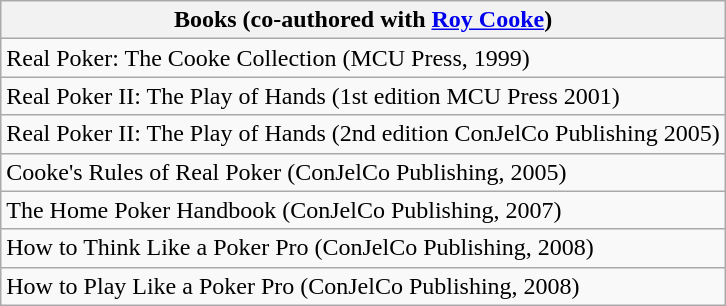<table class="wikitable">
<tr>
<th>Books (co-authored with <a href='#'>Roy Cooke</a>)</th>
</tr>
<tr>
<td>Real Poker: The Cooke Collection (MCU Press, 1999)</td>
</tr>
<tr>
<td>Real Poker II: The Play of Hands (1st edition MCU Press 2001)</td>
</tr>
<tr>
<td>Real Poker II: The Play of Hands (2nd edition ConJelCo Publishing 2005)</td>
</tr>
<tr>
<td>Cooke's Rules of Real Poker (ConJelCo Publishing, 2005)</td>
</tr>
<tr>
<td>The Home Poker Handbook (ConJelCo Publishing, 2007)</td>
</tr>
<tr>
<td>How to Think Like a Poker Pro (ConJelCo Publishing, 2008)</td>
</tr>
<tr>
<td>How to Play Like a Poker Pro (ConJelCo Publishing, 2008)</td>
</tr>
</table>
